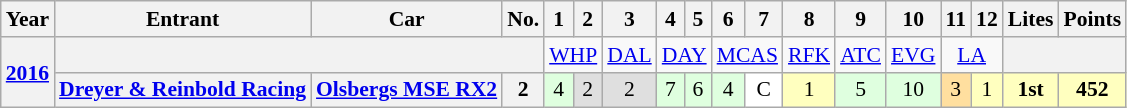<table class="wikitable" border="1" style="text-align:center; font-size:90%;">
<tr valign="top">
<th>Year</th>
<th>Entrant</th>
<th>Car</th>
<th>No.</th>
<th>1</th>
<th>2</th>
<th>3</th>
<th>4</th>
<th>5</th>
<th>6</th>
<th>7</th>
<th>8</th>
<th>9</th>
<th>10</th>
<th>11</th>
<th>12</th>
<th>Lites</th>
<th>Points</th>
</tr>
<tr>
<th rowspan=2><a href='#'>2016</a></th>
<th colspan=3></th>
<td colspan=2><a href='#'>WHP</a></td>
<td><a href='#'>DAL</a></td>
<td colspan=2><a href='#'>DAY</a></td>
<td colspan=2><a href='#'>MCAS</a></td>
<td><a href='#'>RFK</a></td>
<td><a href='#'>ATC</a></td>
<td><a href='#'>EVG</a></td>
<td colspan=2><a href='#'>LA</a></td>
<th colspan=16></th>
</tr>
<tr>
<th><a href='#'>Dreyer & Reinbold Racing</a></th>
<th><a href='#'>Olsbergs MSE RX2</a></th>
<th>2</th>
<td style="background:#DFFFDF;">4</td>
<td style="background:#DFDFDF;">2</td>
<td style="background:#DFDFDF;">2</td>
<td style="background:#DFFFDF;">7</td>
<td style="background:#DFFFDF;">6</td>
<td style="background:#DFFFDF;">4</td>
<td style="background:#FFFFFF;">C</td>
<td style="background:#FFFFBF;">1</td>
<td style="background:#DFFFDF;">5</td>
<td style="background:#DFFFDF;">10</td>
<td style="background:#FFDF9F;">3</td>
<td style="background:#FFFFBF;">1</td>
<td style="background:#FFFFBF;"><strong>1st</strong></td>
<td style="background:#FFFFBF;"><strong>452</strong></td>
</tr>
</table>
